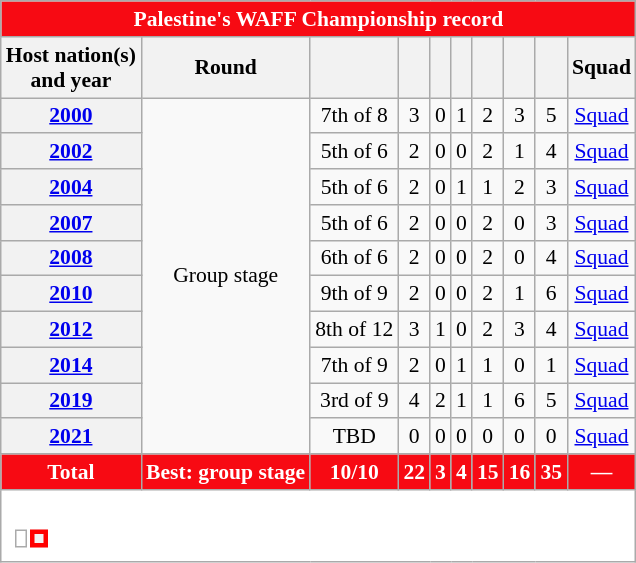<table class="wikitable" style="font-size:90%; text-align:center;">
<tr>
<th style="color:white; background:#F70A13;" colspan=10>Palestine's WAFF Championship record</th>
</tr>
<tr>
<th scope="col">Host nation(s)<br>and year</th>
<th scope="col">Round</th>
<th scope="col"></th>
<th scope="col"></th>
<th scope="col"></th>
<th scope="col"></th>
<th scope="col"></th>
<th scope="col"></th>
<th scope="col"></th>
<th scope="col">Squad</th>
</tr>
<tr>
<th scope="row"> <a href='#'>2000</a></th>
<td rowspan="10">Group stage</td>
<td>7th of 8</td>
<td>3</td>
<td>0</td>
<td>1</td>
<td>2</td>
<td>3</td>
<td>5</td>
<td><a href='#'>Squad</a></td>
</tr>
<tr>
<th scope="row"> <a href='#'>2002</a></th>
<td>5th of 6</td>
<td>2</td>
<td>0</td>
<td>0</td>
<td>2</td>
<td>1</td>
<td>4</td>
<td><a href='#'>Squad</a></td>
</tr>
<tr>
<th scope="row"> <a href='#'>2004</a></th>
<td>5th of 6</td>
<td>2</td>
<td>0</td>
<td>1</td>
<td>1</td>
<td>2</td>
<td>3</td>
<td><a href='#'>Squad</a></td>
</tr>
<tr>
<th scope="row"> <a href='#'>2007</a></th>
<td>5th of 6</td>
<td>2</td>
<td>0</td>
<td>0</td>
<td>2</td>
<td>0</td>
<td>3</td>
<td><a href='#'>Squad</a></td>
</tr>
<tr>
<th scope="row"> <a href='#'>2008</a></th>
<td>6th of 6</td>
<td>2</td>
<td>0</td>
<td>0</td>
<td>2</td>
<td>0</td>
<td>4</td>
<td><a href='#'>Squad</a></td>
</tr>
<tr>
<th scope="row"> <a href='#'>2010</a></th>
<td>9th of 9</td>
<td>2</td>
<td>0</td>
<td>0</td>
<td>2</td>
<td>1</td>
<td>6</td>
<td><a href='#'>Squad</a></td>
</tr>
<tr>
<th scope="row"> <a href='#'>2012</a></th>
<td>8th of 12</td>
<td>3</td>
<td>1</td>
<td>0</td>
<td>2</td>
<td>3</td>
<td>4</td>
<td><a href='#'>Squad</a></td>
</tr>
<tr>
<th scope="row"> <a href='#'>2014</a></th>
<td>7th of 9</td>
<td>2</td>
<td>0</td>
<td>1</td>
<td>1</td>
<td>0</td>
<td>1</td>
<td><a href='#'>Squad</a></td>
</tr>
<tr>
<th scope="row"> <a href='#'>2019</a></th>
<td>3rd of 9</td>
<td>4</td>
<td>2</td>
<td>1</td>
<td>1</td>
<td>6</td>
<td>5</td>
<td><a href='#'>Squad</a></td>
</tr>
<tr>
<th scope="row"> <a href='#'>2021</a></th>
<td>TBD</td>
<td>0</td>
<td>0</td>
<td>0</td>
<td>0</td>
<td>0</td>
<td>0</td>
<td><a href='#'>Squad</a></td>
</tr>
<tr>
<th style="color:white; background:#F70A13;">Total</th>
<th style="color:white; background:#F70A13;">Best: group stage</th>
<th style="color:white; background:#F70A13;">10/10</th>
<th style="color:white; background:#F70A13;">22</th>
<th style="color:white; background:#F70A13;">3</th>
<th style="color:white; background:#F70A13;">4</th>
<th style="color:white; background:#F70A13;">15</th>
<th style="color:white; background:#F70A13;">16</th>
<th style="color:white; background:#F70A13;">35</th>
<th style="color:white; background:#F70A13;">—</th>
</tr>
<tr>
<td colspan="10" style="background:white;padding:.5em"><br><table>
<tr>
<td></td>
<th style="border: 3px solid red" scope="row"></th>
</tr>
</table>
</td>
</tr>
</table>
